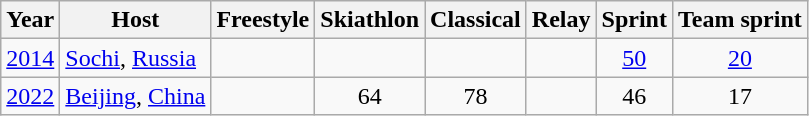<table class="wikitable sortable" style="text-align:center;">
<tr>
<th>Year</th>
<th>Host</th>
<th>Freestyle</th>
<th>Skiathlon</th>
<th>Classical</th>
<th>Relay</th>
<th>Sprint</th>
<th>Team sprint</th>
</tr>
<tr>
<td><a href='#'>2014</a></td>
<td style="text-align:left;"> <a href='#'>Sochi</a>, <a href='#'>Russia</a></td>
<td></td>
<td></td>
<td></td>
<td></td>
<td><a href='#'>50</a></td>
<td><a href='#'>20</a></td>
</tr>
<tr>
<td><a href='#'>2022</a></td>
<td style="text-align:left;"> <a href='#'>Beijing</a>, <a href='#'>China</a></td>
<td></td>
<td>64</td>
<td>78</td>
<td></td>
<td>46</td>
<td>17</td>
</tr>
</table>
